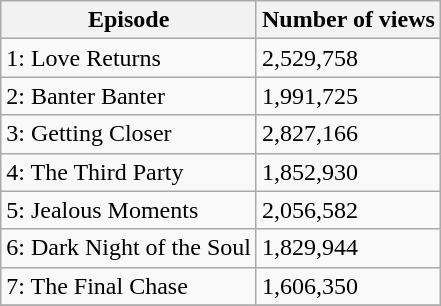<table class="wikitable">
<tr>
<th>Episode</th>
<th>Number of views</th>
</tr>
<tr>
<td>1: Love Returns</td>
<td>2,529,758</td>
</tr>
<tr>
<td>2: Banter Banter</td>
<td>1,991,725</td>
</tr>
<tr>
<td>3: Getting Closer</td>
<td>2,827,166</td>
</tr>
<tr>
<td>4: The Third Party</td>
<td>1,852,930</td>
</tr>
<tr>
<td>5: Jealous Moments</td>
<td>2,056,582</td>
</tr>
<tr>
<td>6: Dark Night of the Soul</td>
<td>1,829,944</td>
</tr>
<tr>
<td>7: The Final Chase</td>
<td>1,606,350</td>
</tr>
<tr>
</tr>
</table>
